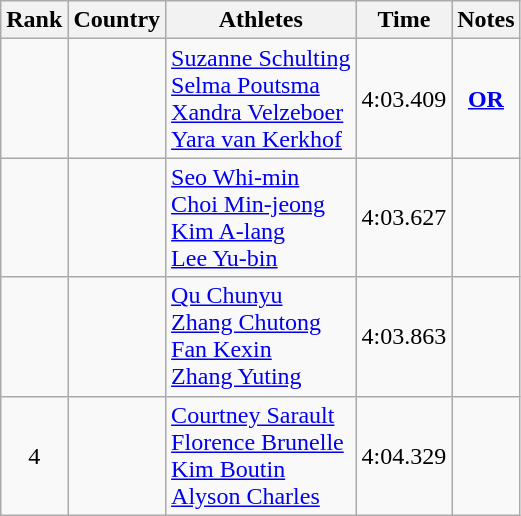<table class="wikitable sortable" style="text-align:center">
<tr>
<th>Rank</th>
<th>Country</th>
<th>Athletes</th>
<th>Time</th>
<th>Notes</th>
</tr>
<tr>
<td></td>
<td align=left></td>
<td align=left><a href='#'>Suzanne Schulting</a><br><a href='#'>Selma Poutsma</a><br><a href='#'>Xandra Velzeboer</a><br><a href='#'>Yara van Kerkhof</a></td>
<td>4:03.409</td>
<td><strong><a href='#'>OR</a></strong></td>
</tr>
<tr>
<td></td>
<td align=left></td>
<td align=left><a href='#'>Seo Whi-min</a><br><a href='#'>Choi Min-jeong</a><br><a href='#'>Kim A-lang</a><br><a href='#'>Lee Yu-bin</a></td>
<td>4:03.627</td>
<td></td>
</tr>
<tr>
<td></td>
<td align=left></td>
<td align=left><a href='#'>Qu Chunyu</a><br><a href='#'>Zhang Chutong</a><br><a href='#'>Fan Kexin</a><br><a href='#'>Zhang Yuting</a></td>
<td>4:03.863</td>
<td></td>
</tr>
<tr>
<td>4</td>
<td align=left></td>
<td align=left><a href='#'>Courtney Sarault</a><br><a href='#'>Florence Brunelle</a><br><a href='#'>Kim Boutin</a><br><a href='#'>Alyson Charles</a></td>
<td>4:04.329</td>
<td></td>
</tr>
</table>
